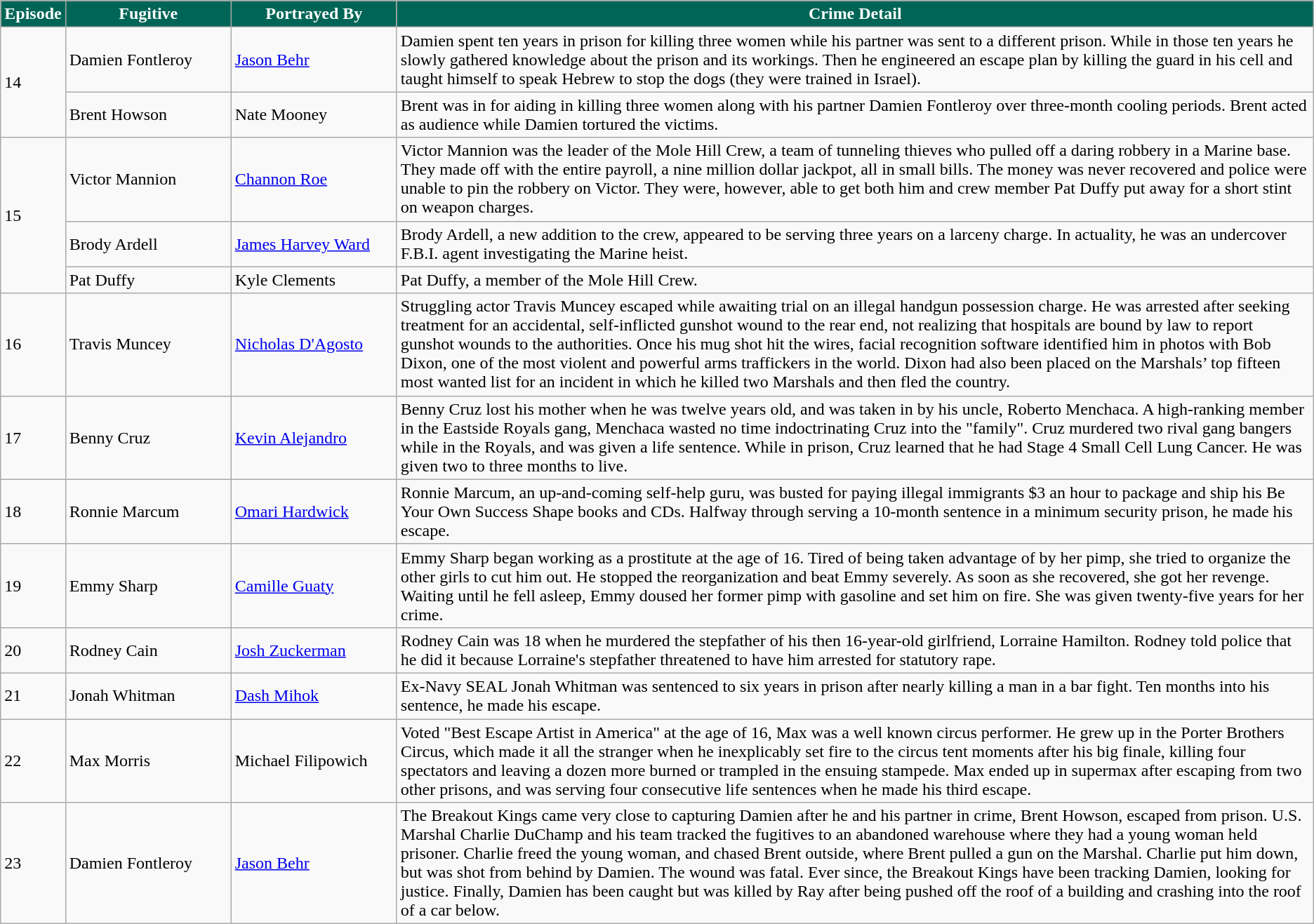<table class="wikitable">
<tr style="color:#FFF">
<th style="background:#006556">Episode</th>
<th width="150pt" style="background:#006556">Fugitive</th>
<th width="150pt" style="background:#006556">Portrayed By</th>
<th style="background:#006556">Crime Detail</th>
</tr>
<tr>
<td rowspan="2">14</td>
<td>Damien Fontleroy</td>
<td><a href='#'>Jason Behr</a></td>
<td>Damien spent ten years in prison for killing three women while his partner was sent to a different prison. While in those ten years he slowly gathered knowledge about the prison and its workings. Then he engineered an escape plan by killing the guard in his cell and taught himself to speak Hebrew to stop the dogs (they were trained in Israel).</td>
</tr>
<tr>
<td>Brent Howson</td>
<td>Nate Mooney</td>
<td>Brent was in for aiding in killing three women along with his partner Damien Fontleroy over three-month cooling periods. Brent acted as audience while Damien tortured the victims.</td>
</tr>
<tr>
<td rowspan="3">15</td>
<td>Victor Mannion</td>
<td><a href='#'>Channon Roe</a></td>
<td>Victor Mannion was the leader of the Mole Hill Crew, a team of tunneling thieves who pulled off a daring robbery in a Marine base. They made off with the entire payroll, a nine million dollar jackpot, all in small bills. The money was never recovered and police were unable to pin the robbery on Victor. They were, however, able to get both him and crew member Pat Duffy put away for a short stint on weapon charges.</td>
</tr>
<tr>
<td>Brody Ardell</td>
<td><a href='#'>James Harvey Ward</a></td>
<td>Brody Ardell, a new addition to the crew, appeared to be serving three years on a larceny charge. In actuality, he was an undercover F.B.I. agent investigating the Marine heist.</td>
</tr>
<tr>
<td>Pat Duffy</td>
<td>Kyle Clements</td>
<td>Pat Duffy, a member of the Mole Hill Crew.</td>
</tr>
<tr>
<td>16</td>
<td>Travis Muncey</td>
<td><a href='#'>Nicholas D'Agosto</a></td>
<td>Struggling actor Travis Muncey escaped while awaiting trial on an illegal handgun possession charge. He was arrested after seeking treatment for an accidental, self-inflicted gunshot wound to the rear end, not realizing that hospitals are bound by law to report gunshot wounds to the authorities. Once his mug shot hit the wires, facial recognition software identified him in photos with Bob Dixon, one of the most violent and powerful arms traffickers in the world. Dixon had also been placed on the Marshals’ top fifteen most wanted list for an incident in which he killed two Marshals and then fled the country.</td>
</tr>
<tr>
<td>17</td>
<td>Benny Cruz</td>
<td><a href='#'>Kevin Alejandro</a></td>
<td>Benny Cruz lost his mother when he was twelve years old, and was taken in by his uncle, Roberto Menchaca. A high-ranking member in the Eastside Royals gang, Menchaca wasted no time indoctrinating Cruz into the "family". Cruz murdered two rival gang bangers while in the Royals, and was given a life sentence. While in prison, Cruz learned that he had Stage 4 Small Cell Lung Cancer. He was given two to three months to live.</td>
</tr>
<tr>
<td>18</td>
<td>Ronnie Marcum</td>
<td><a href='#'>Omari Hardwick</a></td>
<td>Ronnie Marcum, an up-and-coming self-help guru, was busted for paying illegal immigrants $3 an hour to package and ship his Be Your Own Success Shape books and CDs. Halfway through serving a 10-month sentence in a minimum security prison, he made his escape.</td>
</tr>
<tr>
<td>19</td>
<td>Emmy Sharp</td>
<td><a href='#'>Camille Guaty</a></td>
<td>Emmy Sharp began working as a prostitute at the age of 16. Tired of being taken advantage of by her pimp, she tried to organize the other girls to cut him out. He stopped the reorganization and beat Emmy severely. As soon as she recovered, she got her revenge. Waiting until he fell asleep, Emmy doused her former pimp with gasoline and set him on fire. She was given twenty-five years for her crime.</td>
</tr>
<tr>
<td>20</td>
<td>Rodney Cain</td>
<td><a href='#'>Josh Zuckerman</a></td>
<td>Rodney Cain was 18 when he murdered the stepfather of his then 16-year-old girlfriend, Lorraine Hamilton. Rodney told police that he did it because Lorraine's stepfather threatened to have him arrested for statutory rape.</td>
</tr>
<tr>
<td>21</td>
<td>Jonah Whitman</td>
<td><a href='#'>Dash Mihok</a></td>
<td>Ex-Navy SEAL Jonah Whitman was sentenced to six years in prison after nearly killing a man in a bar fight. Ten months into his sentence, he made his escape.</td>
</tr>
<tr>
<td>22</td>
<td>Max Morris</td>
<td>Michael Filipowich</td>
<td>Voted "Best Escape Artist in America" at the age of 16, Max was a well known circus performer. He grew up in the Porter Brothers Circus, which made it all the stranger when he inexplicably set fire to the circus tent moments after his big finale, killing four spectators and leaving a dozen more burned or trampled in the ensuing stampede. Max ended up in supermax after escaping from two other prisons, and was serving four consecutive life sentences when he made his third escape.</td>
</tr>
<tr>
<td>23</td>
<td>Damien Fontleroy</td>
<td><a href='#'>Jason Behr</a></td>
<td>The Breakout Kings came very close to capturing Damien after he and his partner in crime, Brent Howson, escaped from prison. U.S. Marshal Charlie DuChamp and his team tracked the fugitives to an abandoned warehouse where they had a young woman held prisoner. Charlie freed the young woman, and chased Brent outside, where Brent pulled a gun on the Marshal. Charlie put him down, but was shot from behind by Damien. The wound was fatal. Ever since, the Breakout Kings have been tracking Damien, looking for justice. Finally, Damien has been caught but was killed by Ray after being pushed off the roof of a building and crashing into the roof of a car below.</td>
</tr>
</table>
